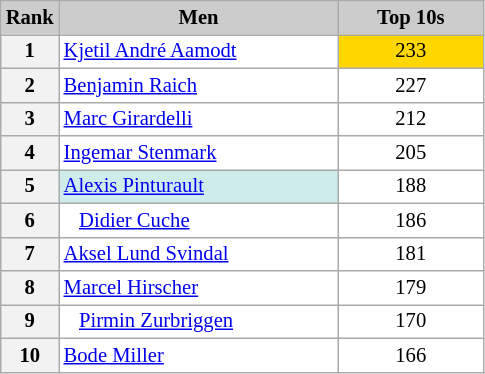<table class="wikitable plainrowheaders" style="background:#fff; font-size:86%; line-height:16px; border:grey solid 1px; border-collapse:collapse">
<tr>
<th style="background-color: #ccc;" width="30">Rank</th>
<th style="background-color: #ccc;" width="180">Men</th>
<th style="background:#ccc; width:30%">Top 10s</th>
</tr>
<tr>
<th>1</th>
<td align=left> <a href='#'>Kjetil André Aamodt</a></td>
<td style="background-color: gold" align=center>233</td>
</tr>
<tr>
<th>2</th>
<td align=left> <a href='#'>Benjamin Raich</a></td>
<td align=center>227</td>
</tr>
<tr>
<th>3</th>
<td align=left> <a href='#'>Marc Girardelli</a></td>
<td align=center>212</td>
</tr>
<tr>
<th>4</th>
<td align=left> <a href='#'>Ingemar Stenmark</a></td>
<td align=center>205</td>
</tr>
<tr>
<th>5</th>
<td align=left bgcolor=CFECEC> <a href='#'>Alexis Pinturault</a></td>
<td align=center>188</td>
</tr>
<tr>
<th>6</th>
<td align=left>   <a href='#'>Didier Cuche</a></td>
<td align=center>186</td>
</tr>
<tr>
<th>7</th>
<td align=left> <a href='#'>Aksel Lund Svindal</a></td>
<td align=center>181</td>
</tr>
<tr>
<th>8</th>
<td align=left> <a href='#'>Marcel Hirscher</a></td>
<td align=center>179</td>
</tr>
<tr>
<th>9</th>
<td align=left>   <a href='#'>Pirmin Zurbriggen</a></td>
<td align=center>170</td>
</tr>
<tr>
<th>10</th>
<td align=left> <a href='#'>Bode Miller</a></td>
<td align=center>166</td>
</tr>
</table>
